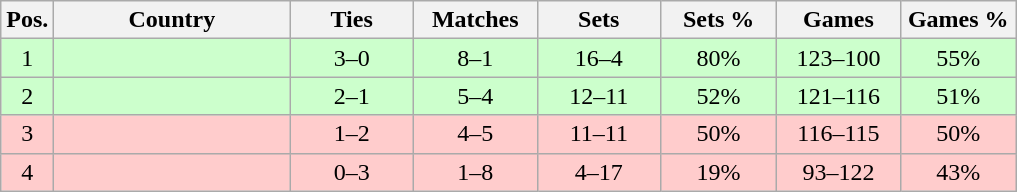<table class="wikitable nowrap" style=text-align:center>
<tr>
<th>Pos.</th>
<th width=150>Country</th>
<th width=75>Ties</th>
<th width=75>Matches</th>
<th width=75>Sets</th>
<th width=70>Sets %</th>
<th width=75>Games</th>
<th width=70>Games %</th>
</tr>
<tr bgcolor=ccffcc>
<td>1</td>
<td align=left></td>
<td>3–0</td>
<td>8–1</td>
<td>16–4</td>
<td>80%</td>
<td>123–100</td>
<td>55%</td>
</tr>
<tr bgcolor=ccffcc>
<td>2</td>
<td align=left></td>
<td>2–1</td>
<td>5–4</td>
<td>12–11</td>
<td>52%</td>
<td>121–116</td>
<td>51%</td>
</tr>
<tr bgcolor=ffcccc>
<td>3</td>
<td align=left></td>
<td>1–2</td>
<td>4–5</td>
<td>11–11</td>
<td>50%</td>
<td>116–115</td>
<td>50%</td>
</tr>
<tr bgcolor=ffcccc>
<td>4</td>
<td align=left></td>
<td>0–3</td>
<td>1–8</td>
<td>4–17</td>
<td>19%</td>
<td>93–122</td>
<td>43%</td>
</tr>
</table>
